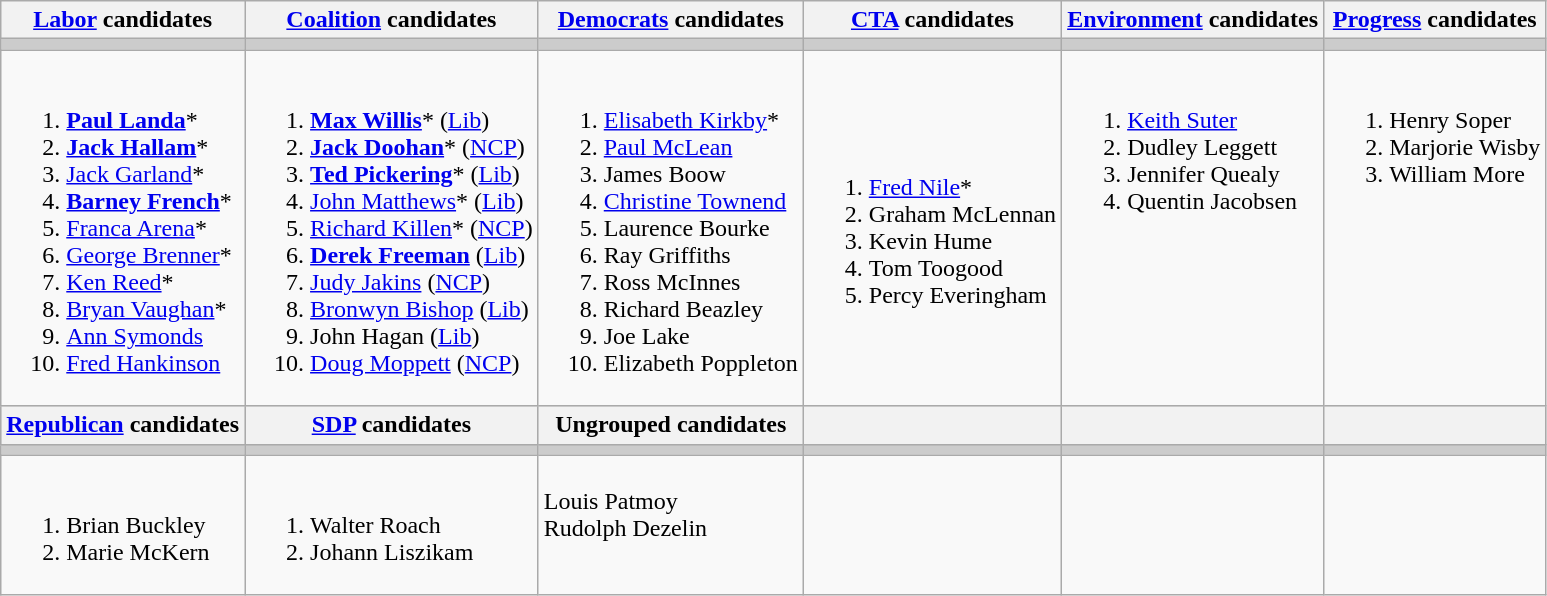<table class="wikitable">
<tr>
<th><a href='#'>Labor</a> candidates</th>
<th><a href='#'>Coalition</a> candidates</th>
<th><a href='#'>Democrats</a> candidates</th>
<th><a href='#'>CTA</a> candidates</th>
<th><a href='#'>Environment</a> candidates</th>
<th><a href='#'>Progress</a> candidates</th>
</tr>
<tr bgcolor="#cccccc">
<td></td>
<td></td>
<td></td>
<td></td>
<td></td>
<td></td>
</tr>
<tr>
<td><br><ol><li><strong><a href='#'>Paul Landa</a></strong>*</li><li><strong><a href='#'>Jack Hallam</a></strong>*</li><li><a href='#'>Jack Garland</a>*</li><li><strong><a href='#'>Barney French</a></strong>*</li><li><a href='#'>Franca Arena</a>*</li><li><a href='#'>George Brenner</a>*</li><li><a href='#'>Ken Reed</a>*</li><li><a href='#'>Bryan Vaughan</a>*</li><li><a href='#'>Ann Symonds</a></li><li><a href='#'>Fred Hankinson</a></li></ol></td>
<td><br><ol><li><strong><a href='#'>Max Willis</a></strong>* (<a href='#'>Lib</a>)</li><li><strong><a href='#'>Jack Doohan</a></strong>* (<a href='#'>NCP</a>)</li><li><strong><a href='#'>Ted Pickering</a></strong>* (<a href='#'>Lib</a>)</li><li><a href='#'>John Matthews</a>* (<a href='#'>Lib</a>)</li><li><a href='#'>Richard Killen</a>* (<a href='#'>NCP</a>)</li><li><strong><a href='#'>Derek Freeman</a></strong> (<a href='#'>Lib</a>)</li><li><a href='#'>Judy Jakins</a> (<a href='#'>NCP</a>)</li><li><a href='#'>Bronwyn Bishop</a> (<a href='#'>Lib</a>)</li><li>John Hagan (<a href='#'>Lib</a>)</li><li><a href='#'>Doug Moppett</a> (<a href='#'>NCP</a>)</li></ol></td>
<td><br><ol><li><a href='#'>Elisabeth Kirkby</a>*</li><li><a href='#'>Paul McLean</a></li><li>James Boow</li><li><a href='#'>Christine Townend</a></li><li>Laurence Bourke</li><li>Ray Griffiths</li><li>Ross McInnes</li><li>Richard Beazley</li><li>Joe Lake</li><li>Elizabeth Poppleton</li></ol></td>
<td><br><ol><li><a href='#'>Fred Nile</a>*</li><li>Graham McLennan</li><li>Kevin Hume</li><li>Tom Toogood</li><li>Percy Everingham</li></ol></td>
<td valign=top><br><ol><li><a href='#'>Keith Suter</a></li><li>Dudley Leggett</li><li>Jennifer Quealy</li><li>Quentin Jacobsen</li></ol></td>
<td valign=top><br><ol><li>Henry Soper</li><li>Marjorie Wisby</li><li>William More</li></ol></td>
</tr>
<tr bgcolor="#cccccc">
<th><a href='#'>Republican</a> candidates</th>
<th><a href='#'>SDP</a> candidates</th>
<th>Ungrouped candidates</th>
<th></th>
<th></th>
<th></th>
</tr>
<tr bgcolor="#cccccc">
<td></td>
<td></td>
<td></td>
<td></td>
<td></td>
<td></td>
</tr>
<tr>
<td valign=top><br><ol><li>Brian Buckley</li><li>Marie McKern</li></ol></td>
<td valign=top><br><ol><li>Walter Roach</li><li>Johann Liszikam</li></ol></td>
<td valign=top><br>Louis Patmoy<br>
Rudolph Dezelin</td>
<td valign=top></td>
<td valign=top></td>
<td valign=top></td>
</tr>
</table>
